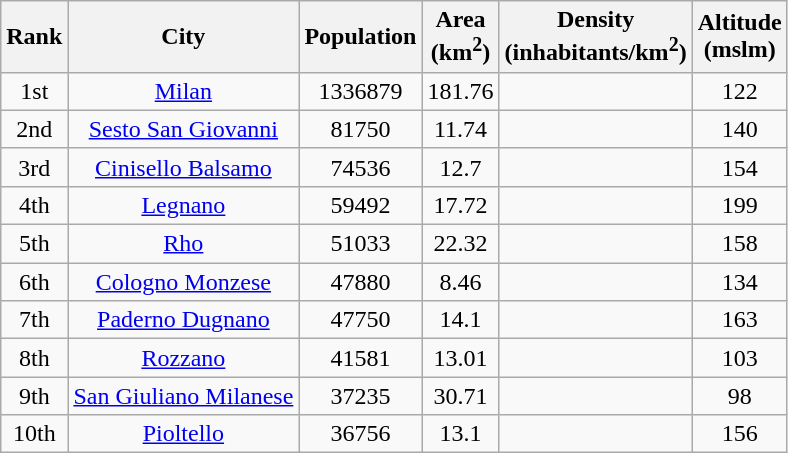<table class="wikitable" style="text-align:center">
<tr>
<th>Rank</th>
<th>City</th>
<th>Population</th>
<th>Area<br> (km<sup>2</sup>)</th>
<th>Density<br> (inhabitants/km<sup>2</sup>)</th>
<th>Altitude<br>  (mslm)</th>
</tr>
<tr>
<td>1st</td>
<td><a href='#'>Milan</a></td>
<td>1336879</td>
<td>181.76</td>
<td></td>
<td>122</td>
</tr>
<tr>
<td>2nd</td>
<td><a href='#'>Sesto San Giovanni</a></td>
<td>81750</td>
<td>11.74</td>
<td></td>
<td>140</td>
</tr>
<tr>
<td>3rd</td>
<td><a href='#'>Cinisello Balsamo</a></td>
<td>74536</td>
<td>12.7</td>
<td></td>
<td>154</td>
</tr>
<tr>
<td>4th</td>
<td><a href='#'>Legnano</a></td>
<td>59492</td>
<td>17.72</td>
<td></td>
<td>199</td>
</tr>
<tr>
<td>5th</td>
<td><a href='#'>Rho</a></td>
<td>51033</td>
<td>22.32</td>
<td></td>
<td>158</td>
</tr>
<tr>
<td>6th</td>
<td><a href='#'>Cologno Monzese</a></td>
<td>47880</td>
<td>8.46</td>
<td></td>
<td>134</td>
</tr>
<tr>
<td>7th</td>
<td><a href='#'>Paderno Dugnano</a></td>
<td>47750</td>
<td>14.1</td>
<td></td>
<td>163</td>
</tr>
<tr>
<td>8th</td>
<td><a href='#'>Rozzano</a></td>
<td>41581</td>
<td>13.01</td>
<td></td>
<td>103</td>
</tr>
<tr>
<td>9th</td>
<td><a href='#'>San Giuliano Milanese</a></td>
<td>37235</td>
<td>30.71</td>
<td></td>
<td>98</td>
</tr>
<tr>
<td>10th</td>
<td><a href='#'>Pioltello</a></td>
<td>36756</td>
<td>13.1</td>
<td></td>
<td>156</td>
</tr>
</table>
